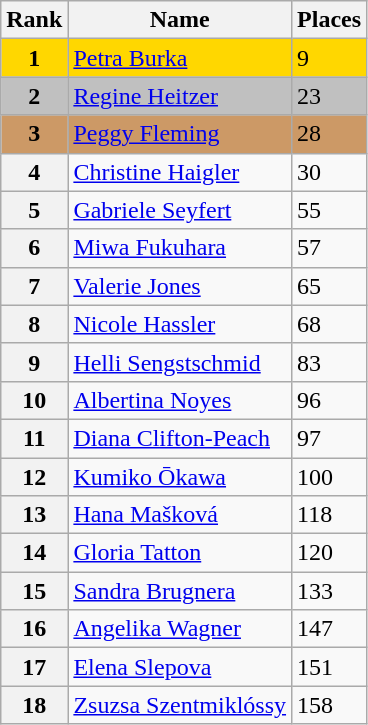<table class="wikitable">
<tr>
<th>Rank</th>
<th>Name</th>
<th>Places</th>
</tr>
<tr bgcolor=gold>
<td align=center><strong>1</strong></td>
<td> <a href='#'>Petra Burka</a></td>
<td>9</td>
</tr>
<tr bgcolor=silver>
<td align=center><strong>2</strong></td>
<td> <a href='#'>Regine Heitzer</a></td>
<td>23</td>
</tr>
<tr bgcolor=cc9966>
<td align=center><strong>3</strong></td>
<td> <a href='#'>Peggy Fleming</a></td>
<td>28</td>
</tr>
<tr>
<th>4</th>
<td> <a href='#'>Christine Haigler</a></td>
<td>30</td>
</tr>
<tr>
<th>5</th>
<td> <a href='#'>Gabriele Seyfert</a></td>
<td>55</td>
</tr>
<tr>
<th>6</th>
<td> <a href='#'>Miwa Fukuhara</a></td>
<td>57</td>
</tr>
<tr>
<th>7</th>
<td> <a href='#'>Valerie Jones</a></td>
<td>65</td>
</tr>
<tr>
<th>8</th>
<td> <a href='#'>Nicole Hassler</a></td>
<td>68</td>
</tr>
<tr>
<th>9</th>
<td> <a href='#'>Helli Sengstschmid</a></td>
<td>83</td>
</tr>
<tr>
<th>10</th>
<td> <a href='#'>Albertina Noyes</a></td>
<td>96</td>
</tr>
<tr>
<th>11</th>
<td> <a href='#'>Diana Clifton-Peach</a></td>
<td>97</td>
</tr>
<tr>
<th>12</th>
<td> <a href='#'>Kumiko Ōkawa</a></td>
<td>100</td>
</tr>
<tr>
<th>13</th>
<td> <a href='#'>Hana Mašková</a></td>
<td>118</td>
</tr>
<tr>
<th>14</th>
<td> <a href='#'>Gloria Tatton</a></td>
<td>120</td>
</tr>
<tr>
<th>15</th>
<td> <a href='#'>Sandra Brugnera</a></td>
<td>133</td>
</tr>
<tr>
<th>16</th>
<td> <a href='#'>Angelika Wagner</a></td>
<td>147</td>
</tr>
<tr>
<th>17</th>
<td> <a href='#'>Elena Slepova</a></td>
<td>151</td>
</tr>
<tr>
<th>18</th>
<td> <a href='#'>Zsuzsa Szentmiklóssy</a></td>
<td>158</td>
</tr>
</table>
